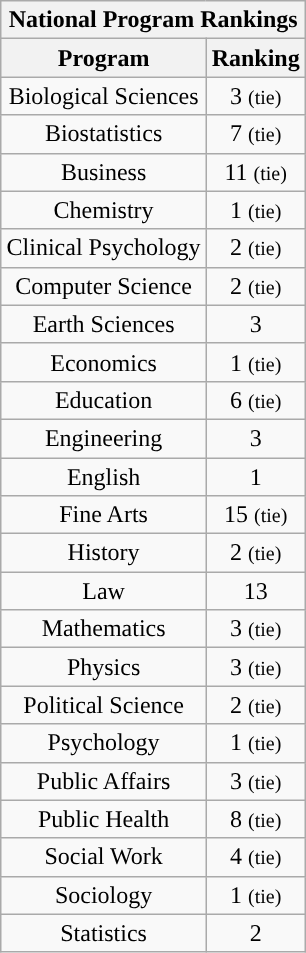<table class="wikitable sortable collapsible collapsed" style="float:right; clear:right; text-align:center">
<tr>
<th colspan=4>National Program Rankings</th>
</tr>
<tr>
<th>Program</th>
<th>Ranking</th>
</tr>
<tr>
<td>Biological Sciences</td>
<td>3 <small>(tie)</small></td>
</tr>
<tr>
<td>Biostatistics</td>
<td>7 <small>(tie)</small></td>
</tr>
<tr>
<td>Business</td>
<td>11 <small>(tie)</small></td>
</tr>
<tr>
<td>Chemistry</td>
<td>1 <small>(tie)</small></td>
</tr>
<tr>
<td>Clinical Psychology</td>
<td>2 <small>(tie)</small></td>
</tr>
<tr>
<td>Computer Science</td>
<td>2 <small>(tie)</small></td>
</tr>
<tr>
<td>Earth Sciences</td>
<td>3</td>
</tr>
<tr>
<td>Economics</td>
<td>1 <small>(tie)</small></td>
</tr>
<tr>
<td>Education</td>
<td>6 <small>(tie)</small></td>
</tr>
<tr>
<td>Engineering</td>
<td>3</td>
</tr>
<tr>
<td>English</td>
<td>1</td>
</tr>
<tr>
<td>Fine Arts</td>
<td>15 <small>(tie)</small></td>
</tr>
<tr>
<td>History</td>
<td>2 <small>(tie)</small></td>
</tr>
<tr>
<td>Law</td>
<td>13</td>
</tr>
<tr>
<td>Mathematics</td>
<td>3 <small>(tie)</small></td>
</tr>
<tr>
<td>Physics</td>
<td>3 <small>(tie)</small></td>
</tr>
<tr>
<td>Political Science</td>
<td>2 <small>(tie)</small></td>
</tr>
<tr>
<td>Psychology</td>
<td>1 <small>(tie)</small></td>
</tr>
<tr>
<td>Public Affairs</td>
<td>3 <small>(tie)</small></td>
</tr>
<tr>
<td>Public Health</td>
<td>8 <small>(tie)</small></td>
</tr>
<tr>
<td>Social Work</td>
<td>4 <small>(tie)</small></td>
</tr>
<tr>
<td>Sociology</td>
<td>1 <small>(tie)</small></td>
</tr>
<tr>
<td>Statistics</td>
<td>2</td>
</tr>
</table>
